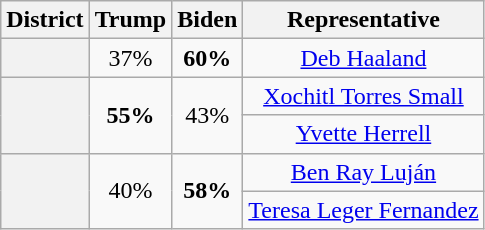<table class=wikitable>
<tr>
<th>District</th>
<th>Trump</th>
<th>Biden</th>
<th>Representative</th>
</tr>
<tr align=center>
<th></th>
<td>37%</td>
<td><strong>60%</strong></td>
<td><a href='#'>Deb Haaland</a></td>
</tr>
<tr align=center>
<th rowspan=2 ></th>
<td rowspan=2><strong>55%</strong></td>
<td rowspan=2>43%</td>
<td><a href='#'>Xochitl Torres Small</a></td>
</tr>
<tr align=center>
<td><a href='#'>Yvette Herrell</a></td>
</tr>
<tr align=center>
<th rowspan=2 ></th>
<td rowspan=2>40%</td>
<td rowspan=2><strong>58%</strong></td>
<td><a href='#'>Ben Ray Luján</a></td>
</tr>
<tr align=center>
<td><a href='#'>Teresa Leger Fernandez</a></td>
</tr>
</table>
